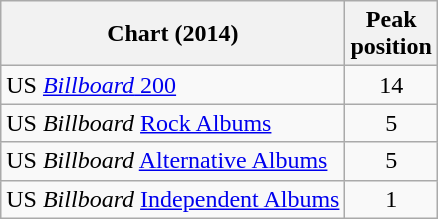<table class="wikitable sortable">
<tr>
<th>Chart (2014)</th>
<th>Peak<br>position</th>
</tr>
<tr>
<td>US <a href='#'><em>Billboard</em> 200</a></td>
<td style="text-align:center;">14</td>
</tr>
<tr>
<td>US <em>Billboard</em> <a href='#'>Rock Albums</a></td>
<td style="text-align:center;">5</td>
</tr>
<tr>
<td>US <em>Billboard</em> <a href='#'>Alternative Albums</a></td>
<td style="text-align:center;">5</td>
</tr>
<tr>
<td>US <em>Billboard</em> <a href='#'>Independent Albums</a></td>
<td style="text-align:center;">1</td>
</tr>
</table>
